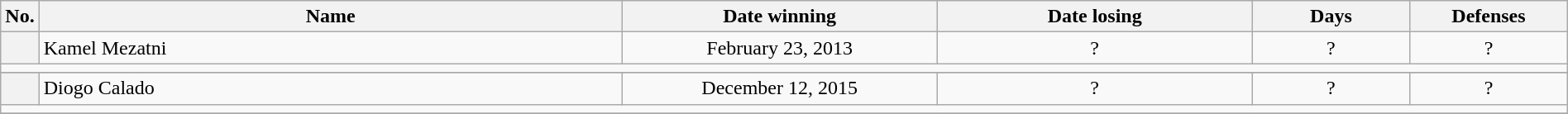<table class="wikitable" width=100%>
<tr>
<th style="width:1%;">No.</th>
<th style="width:37%;">Name</th>
<th style="width:20%;">Date winning</th>
<th style="width:20%;">Date losing</th>
<th data-sort-type="number" style="width:10%;">Days</th>
<th data-sort-type="number" style="width:10%;">Defenses</th>
</tr>
<tr align=center>
<th></th>
<td align=left> Kamel Mezatni</td>
<td>February 23, 2013</td>
<td>?</td>
<td>?</td>
<td>?</td>
</tr>
<tr>
<td colspan="6"></td>
</tr>
<tr>
</tr>
<tr align=center>
<th></th>
<td align=left> Diogo Calado</td>
<td>December 12, 2015</td>
<td>?</td>
<td>?</td>
<td>?</td>
</tr>
<tr>
<td colspan="6"></td>
</tr>
<tr>
</tr>
</table>
